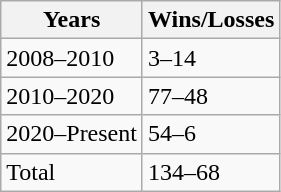<table class="wikitable">
<tr>
<th>Years</th>
<th>Wins/Losses</th>
</tr>
<tr>
<td>2008–2010</td>
<td>3–14</td>
</tr>
<tr>
<td>2010–2020</td>
<td>77–48</td>
</tr>
<tr>
<td>2020–Present</td>
<td>54–6</td>
</tr>
<tr>
<td>Total</td>
<td>134–68</td>
</tr>
</table>
